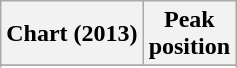<table class="wikitable">
<tr>
<th>Chart (2013)</th>
<th>Peak<br>position</th>
</tr>
<tr>
</tr>
<tr>
</tr>
<tr>
</tr>
</table>
